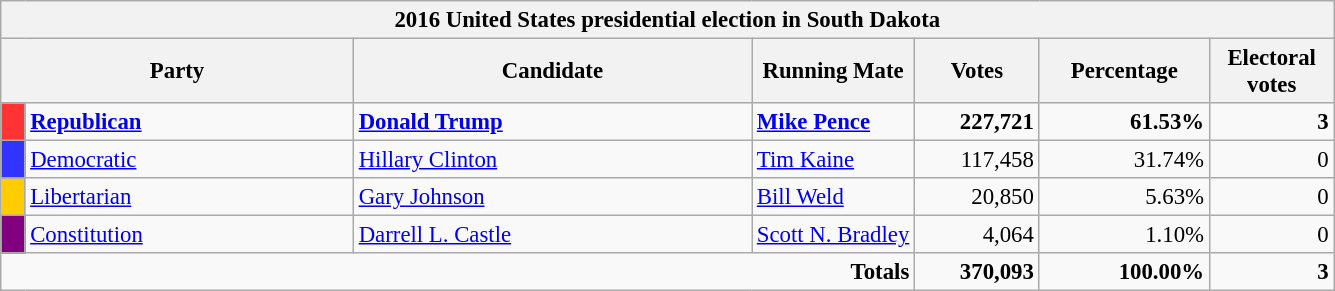<table class="wikitable" style="font-size: 95%;">
<tr>
<th colspan="7">2016 United States presidential election in South Dakota</th>
</tr>
<tr>
<th colspan="2" style="width: 15em">Party</th>
<th style="width: 17em">Candidate</th>
<th>Running Mate</th>
<th style="width: 5em">Votes</th>
<th style="width: 7em">Percentage</th>
<th style="width: 5em">Electoral votes</th>
</tr>
<tr>
<th style="background:#F33; width:3px;"></th>
<td style="width: 130px"><strong><a href='#'>Republican</a></strong></td>
<td><strong><a href='#'>Donald Trump</a></strong></td>
<td><strong><a href='#'>Mike Pence</a></strong></td>
<td style="text-align:right;"><strong>227,721</strong></td>
<td style="text-align:right;"><strong>61.53%</strong></td>
<td style="text-align:right;"><strong>3</strong></td>
</tr>
<tr>
<th style="background:#33F; width:3px;"></th>
<td style="width: 130px"><a href='#'>Democratic</a></td>
<td><a href='#'>Hillary Clinton</a></td>
<td><a href='#'>Tim Kaine</a></td>
<td style="text-align:right;">117,458</td>
<td style="text-align:right;">31.74%</td>
<td style="text-align:right;">0</td>
</tr>
<tr>
<th style="background:#FFCC00; width:3px;"></th>
<td style="width: 130px"><a href='#'>Libertarian</a></td>
<td><a href='#'>Gary Johnson</a></td>
<td><a href='#'>Bill Weld</a></td>
<td style="text-align:right;">20,850</td>
<td style="text-align:right;">5.63%</td>
<td style="text-align:right;">0</td>
</tr>
<tr>
<th style="background:#800080; width:3px;"></th>
<td style="width: 130px"><a href='#'>Constitution</a></td>
<td><a href='#'>Darrell L. Castle</a></td>
<td><a href='#'>Scott N. Bradley</a></td>
<td style="text-align:right;">4,064</td>
<td style="text-align:right;">1.10%</td>
<td style="text-align:right;">0</td>
</tr>
<tr style="background:#EE; text-align:right;">
<td colspan="4"><strong>Totals</strong></td>
<td><strong>370,093</strong></td>
<td><strong>100.00%</strong></td>
<td><strong>3</strong></td>
</tr>
</table>
